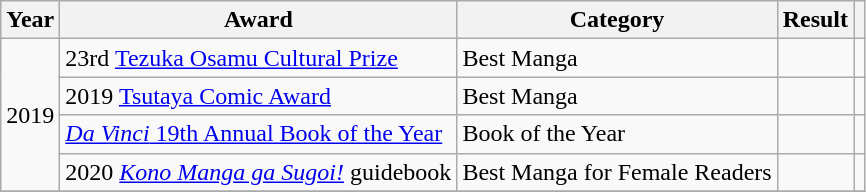<table class="wikitable plainrowheaders sortable">
<tr>
<th scope="col">Year</th>
<th scope="col">Award</th>
<th scope="col">Category</th>
<th scope="col">Result</th>
<th scope="col" class="unsortable"></th>
</tr>
<tr>
<td rowspan="4" align="center">2019</td>
<td>23rd <a href='#'>Tezuka Osamu Cultural Prize</a></td>
<td>Best Manga</td>
<td></td>
<td style="text-align:center;"></td>
</tr>
<tr>
<td>2019 <a href='#'>Tsutaya Comic Award</a></td>
<td>Best Manga</td>
<td></td>
<td style="text-align:center;"></td>
</tr>
<tr>
<td><a href='#'><em>Da Vinci</em> 19th Annual Book of the Year</a></td>
<td>Book of the Year</td>
<td></td>
<td style="text-align:center;"></td>
</tr>
<tr>
<td>2020 <em><a href='#'>Kono Manga ga Sugoi!</a></em> guidebook</td>
<td>Best Manga for Female Readers</td>
<td></td>
<td style="text-align:center;"></td>
</tr>
<tr>
</tr>
</table>
